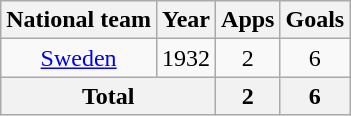<table class="wikitable" style="text-align:center">
<tr>
<th>National team</th>
<th>Year</th>
<th>Apps</th>
<th>Goals</th>
</tr>
<tr>
<td><a href='#'>Sweden</a></td>
<td>1932</td>
<td>2</td>
<td>6</td>
</tr>
<tr>
<th colspan="2">Total</th>
<th>2</th>
<th>6</th>
</tr>
</table>
